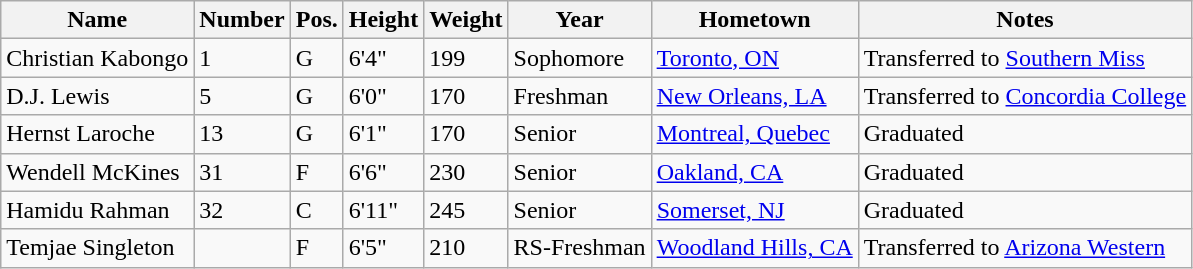<table class="wikitable sortable" border="1">
<tr>
<th>Name</th>
<th>Number</th>
<th>Pos.</th>
<th>Height</th>
<th>Weight</th>
<th>Year</th>
<th>Hometown</th>
<th class="unsortable">Notes</th>
</tr>
<tr>
<td>Christian Kabongo</td>
<td>1</td>
<td>G</td>
<td>6'4"</td>
<td>199</td>
<td>Sophomore</td>
<td><a href='#'>Toronto, ON</a></td>
<td>Transferred to <a href='#'>Southern Miss</a></td>
</tr>
<tr>
<td>D.J. Lewis</td>
<td>5</td>
<td>G</td>
<td>6'0"</td>
<td>170</td>
<td>Freshman</td>
<td><a href='#'>New Orleans, LA</a></td>
<td>Transferred to <a href='#'>Concordia College</a></td>
</tr>
<tr>
<td>Hernst Laroche</td>
<td>13</td>
<td>G</td>
<td>6'1"</td>
<td>170</td>
<td>Senior</td>
<td><a href='#'>Montreal, Quebec</a></td>
<td>Graduated</td>
</tr>
<tr>
<td>Wendell McKines</td>
<td>31</td>
<td>F</td>
<td>6'6"</td>
<td>230</td>
<td>Senior</td>
<td><a href='#'>Oakland, CA</a></td>
<td>Graduated</td>
</tr>
<tr>
<td>Hamidu Rahman</td>
<td>32</td>
<td>C</td>
<td>6'11"</td>
<td>245</td>
<td>Senior</td>
<td><a href='#'>Somerset, NJ</a></td>
<td>Graduated</td>
</tr>
<tr>
<td>Temjae Singleton</td>
<td></td>
<td>F</td>
<td>6'5"</td>
<td>210</td>
<td>RS-Freshman</td>
<td><a href='#'>Woodland Hills, CA</a></td>
<td>Transferred to <a href='#'>Arizona Western</a></td>
</tr>
</table>
